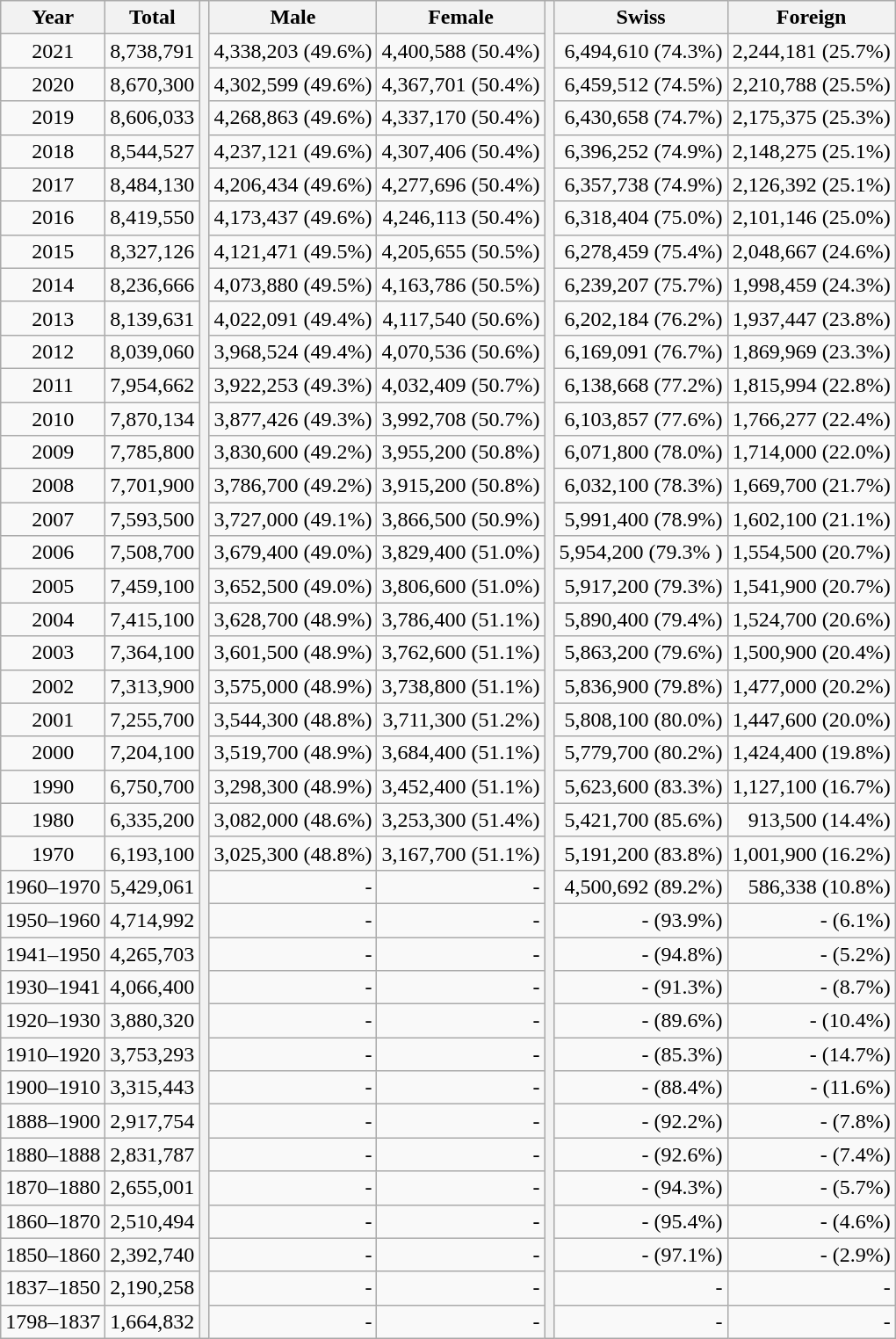<table class="wikitable" style="text-align:right">
<tr>
<th>Year</th>
<th>Total</th>
<th rowspan=40></th>
<th>Male</th>
<th>Female</th>
<th rowspan=40></th>
<th>Swiss</th>
<th>Foreign</th>
</tr>
<tr>
<td align=center>2021</td>
<td>8,738,791</td>
<td>4,338,203 (49.6%)</td>
<td>4,400,588 (50.4%)</td>
<td>6,494,610 (74.3%)</td>
<td>2,244,181 (25.7%)</td>
</tr>
<tr>
<td align=center>2020</td>
<td>8,670,300</td>
<td>4,302,599 (49.6%)</td>
<td>4,367,701 (50.4%)</td>
<td>6,459,512 (74.5%)</td>
<td>2,210,788 (25.5%)</td>
</tr>
<tr>
<td align=center>2019</td>
<td>8,606,033</td>
<td>4,268,863 (49.6%)</td>
<td>4,337,170 (50.4%)</td>
<td>6,430,658 (74.7%)</td>
<td>2,175,375 (25.3%)</td>
</tr>
<tr>
<td align=center>2018</td>
<td>8,544,527</td>
<td>4,237,121 (49.6%)</td>
<td>4,307,406 (50.4%)</td>
<td>6,396,252 (74.9%)</td>
<td>2,148,275 (25.1%)</td>
</tr>
<tr>
<td align=center>2017</td>
<td>8,484,130</td>
<td>4,206,434 (49.6%)</td>
<td>4,277,696 (50.4%)</td>
<td>6,357,738 (74.9%)</td>
<td>2,126,392 (25.1%)</td>
</tr>
<tr>
<td align=center>2016</td>
<td>8,419,550</td>
<td>4,173,437 (49.6%)</td>
<td>4,246,113 (50.4%)</td>
<td>6,318,404 (75.0%)</td>
<td>2,101,146 (25.0%)</td>
</tr>
<tr>
<td align=center>2015</td>
<td>8,327,126</td>
<td>4,121,471 (49.5%)</td>
<td>4,205,655 (50.5%)</td>
<td>6,278,459 (75.4%)</td>
<td>2,048,667 (24.6%)</td>
</tr>
<tr>
<td align=center>2014</td>
<td>8,236,666</td>
<td>4,073,880 (49.5%)</td>
<td>4,163,786 (50.5%)</td>
<td>6,239,207 (75.7%)</td>
<td>1,998,459 (24.3%)</td>
</tr>
<tr>
<td align=center>2013</td>
<td>8,139,631</td>
<td>4,022,091 (49.4%)</td>
<td>4,117,540 (50.6%)</td>
<td>6,202,184 (76.2%)</td>
<td>1,937,447 (23.8%)</td>
</tr>
<tr>
<td align=center>2012</td>
<td>8,039,060</td>
<td>3,968,524 (49.4%)</td>
<td>4,070,536 (50.6%)</td>
<td>6,169,091 (76.7%)</td>
<td>1,869,969 (23.3%)</td>
</tr>
<tr>
<td align=center>2011</td>
<td>7,954,662</td>
<td>3,922,253 (49.3%)</td>
<td>4,032,409 (50.7%)</td>
<td>6,138,668 (77.2%)</td>
<td>1,815,994 (22.8%)</td>
</tr>
<tr>
<td align=center>2010</td>
<td>7,870,134</td>
<td>3,877,426 (49.3%)</td>
<td>3,992,708 (50.7%)</td>
<td>6,103,857 (77.6%)</td>
<td>1,766,277 (22.4%)</td>
</tr>
<tr>
<td align=center>2009</td>
<td>7,785,800</td>
<td>3,830,600 (49.2%)</td>
<td>3,955,200 (50.8%)</td>
<td>6,071,800 (78.0%)</td>
<td>1,714,000 (22.0%)</td>
</tr>
<tr>
<td align=center>2008</td>
<td>7,701,900</td>
<td>3,786,700 (49.2%)</td>
<td>3,915,200 (50.8%)</td>
<td>6,032,100 (78.3%)</td>
<td>1,669,700 (21.7%)</td>
</tr>
<tr>
<td align=center>2007</td>
<td>7,593,500</td>
<td>3,727,000 (49.1%)</td>
<td>3,866,500 (50.9%)</td>
<td>5,991,400 (78.9%)</td>
<td>1,602,100 (21.1%)</td>
</tr>
<tr>
<td align=center>2006</td>
<td>7,508,700</td>
<td>3,679,400 (49.0%)</td>
<td>3,829,400 (51.0%)</td>
<td>5,954,200 (79.3% )</td>
<td>1,554,500 (20.7%)</td>
</tr>
<tr>
<td align=center>2005</td>
<td>7,459,100</td>
<td>3,652,500 (49.0%)</td>
<td>3,806,600 (51.0%)</td>
<td>5,917,200 (79.3%)</td>
<td>1,541,900 (20.7%)</td>
</tr>
<tr>
<td align=center>2004</td>
<td>7,415,100</td>
<td>3,628,700 (48.9%)</td>
<td>3,786,400 (51.1%)</td>
<td>5,890,400 (79.4%)</td>
<td>1,524,700 (20.6%)</td>
</tr>
<tr>
<td align=center>2003</td>
<td>7,364,100</td>
<td>3,601,500 (48.9%)</td>
<td>3,762,600 (51.1%)</td>
<td>5,863,200 (79.6%)</td>
<td>1,500,900 (20.4%)</td>
</tr>
<tr>
<td align=center>2002</td>
<td>7,313,900</td>
<td>3,575,000 (48.9%)</td>
<td>3,738,800 (51.1%)</td>
<td>5,836,900 (79.8%)</td>
<td>1,477,000 (20.2%)</td>
</tr>
<tr>
<td align=center>2001</td>
<td>7,255,700</td>
<td>3,544,300 (48.8%)</td>
<td>3,711,300 (51.2%)</td>
<td>5,808,100 (80.0%)</td>
<td>1,447,600 (20.0%)</td>
</tr>
<tr>
<td align=center>2000</td>
<td>7,204,100</td>
<td>3,519,700 (48.9%)</td>
<td>3,684,400 (51.1%)</td>
<td>5,779,700 (80.2%)</td>
<td>1,424,400 (19.8%)</td>
</tr>
<tr>
<td align=center>1990</td>
<td>6,750,700</td>
<td>3,298,300 (48.9%)</td>
<td>3,452,400 (51.1%)</td>
<td>5,623,600 (83.3%)</td>
<td>1,127,100 (16.7%)</td>
</tr>
<tr>
<td align=center>1980</td>
<td>6,335,200</td>
<td>3,082,000 (48.6%)</td>
<td>3,253,300 (51.4%)</td>
<td>5,421,700 (85.6%)</td>
<td>913,500 (14.4%)</td>
</tr>
<tr>
<td align=center>1970</td>
<td>6,193,100</td>
<td>3,025,300 (48.8%)</td>
<td>3,167,700 (51.1%)</td>
<td>5,191,200 (83.8%)</td>
<td>1,001,900 (16.2%)</td>
</tr>
<tr>
<td align=center>1960–1970</td>
<td>5,429,061</td>
<td>-</td>
<td>-</td>
<td>4,500,692 (89.2%)</td>
<td>586,338 (10.8%)</td>
</tr>
<tr>
<td align=center>1950–1960</td>
<td>4,714,992</td>
<td>-</td>
<td>-</td>
<td>- (93.9%)</td>
<td>- (6.1%)</td>
</tr>
<tr>
<td align=center>1941–1950</td>
<td>4,265,703</td>
<td>-</td>
<td>-</td>
<td>- (94.8%)</td>
<td>- (5.2%)</td>
</tr>
<tr>
<td align=center>1930–1941</td>
<td>4,066,400</td>
<td>-</td>
<td>-</td>
<td>- (91.3%)</td>
<td>- (8.7%)</td>
</tr>
<tr>
<td align=center>1920–1930</td>
<td>3,880,320</td>
<td>-</td>
<td>-</td>
<td>- (89.6%)</td>
<td>- (10.4%)</td>
</tr>
<tr>
<td align=center>1910–1920</td>
<td>3,753,293</td>
<td>-</td>
<td>-</td>
<td>- (85.3%)</td>
<td>- (14.7%)</td>
</tr>
<tr>
<td align=center>1900–1910</td>
<td>3,315,443</td>
<td>-</td>
<td>-</td>
<td>- (88.4%)</td>
<td>- (11.6%)</td>
</tr>
<tr>
<td align=center>1888–1900</td>
<td>2,917,754</td>
<td>-</td>
<td>-</td>
<td>- (92.2%)</td>
<td>- (7.8%)</td>
</tr>
<tr>
<td align=center>1880–1888</td>
<td>2,831,787</td>
<td>-</td>
<td>-</td>
<td>- (92.6%)</td>
<td>- (7.4%)</td>
</tr>
<tr>
<td align=center>1870–1880</td>
<td>2,655,001</td>
<td>-</td>
<td>-</td>
<td>- (94.3%)</td>
<td>- (5.7%)</td>
</tr>
<tr>
<td align=center>1860–1870</td>
<td>2,510,494</td>
<td>-</td>
<td>-</td>
<td>- (95.4%)</td>
<td>- (4.6%)</td>
</tr>
<tr>
<td align=center>1850–1860</td>
<td>2,392,740</td>
<td>-</td>
<td>-</td>
<td>- (97.1%)</td>
<td>- (2.9%)</td>
</tr>
<tr>
<td align=center>1837–1850</td>
<td>2,190,258</td>
<td>-</td>
<td>-</td>
<td>-</td>
<td>-</td>
</tr>
<tr>
<td align=center>1798–1837</td>
<td>1,664,832</td>
<td>-</td>
<td>-</td>
<td>-</td>
<td>-</td>
</tr>
</table>
